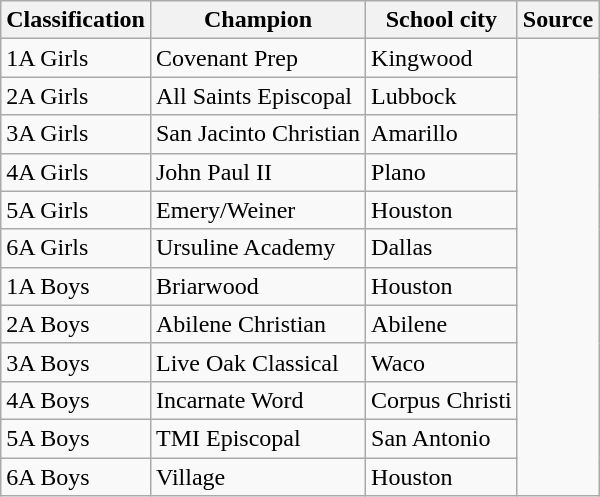<table class="wikitable">
<tr>
<th>Classification</th>
<th>Champion</th>
<th>School city</th>
<th>Source</th>
</tr>
<tr>
<td>1A Girls</td>
<td>Covenant Prep</td>
<td>Kingwood</td>
<td rowspan="12"></td>
</tr>
<tr>
<td>2A Girls</td>
<td>All Saints Episcopal</td>
<td>Lubbock</td>
</tr>
<tr>
<td>3A Girls</td>
<td>San Jacinto Christian</td>
<td>Amarillo</td>
</tr>
<tr>
<td>4A Girls</td>
<td>John Paul II</td>
<td>Plano</td>
</tr>
<tr>
<td>5A Girls</td>
<td>Emery/Weiner</td>
<td>Houston</td>
</tr>
<tr>
<td>6A Girls</td>
<td>Ursuline Academy</td>
<td>Dallas</td>
</tr>
<tr>
<td>1A Boys</td>
<td>Briarwood</td>
<td>Houston</td>
</tr>
<tr>
<td>2A Boys</td>
<td>Abilene Christian</td>
<td>Abilene</td>
</tr>
<tr>
<td>3A Boys</td>
<td>Live Oak Classical</td>
<td>Waco</td>
</tr>
<tr>
<td>4A Boys</td>
<td>Incarnate Word</td>
<td>Corpus Christi</td>
</tr>
<tr>
<td>5A Boys</td>
<td>TMI Episcopal</td>
<td>San Antonio</td>
</tr>
<tr>
<td>6A Boys</td>
<td>Village</td>
<td>Houston</td>
</tr>
</table>
